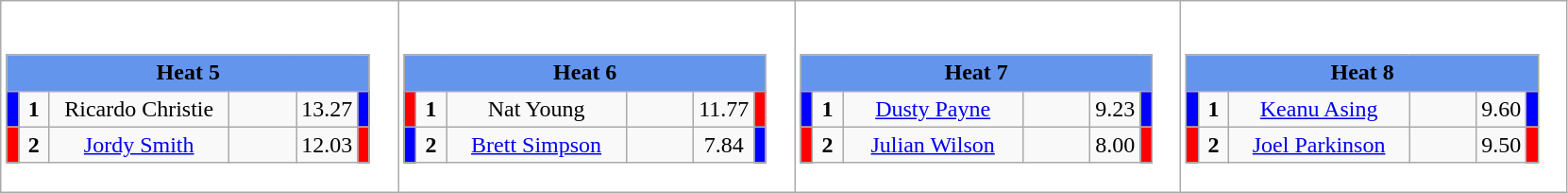<table class="wikitable" style="background:#fff;">
<tr>
<td><div><br><table class="wikitable">
<tr>
<td colspan="6"  style="text-align:center; background:#6495ed;"><strong>Heat 5</strong></td>
</tr>
<tr>
<td style="width:01px; background: #00f;"></td>
<td style="width:14px; text-align:center;"><strong>1</strong></td>
<td style="width:120px; text-align:center;">Ricardo Christie</td>
<td style="width:40px; text-align:center;"></td>
<td style="width:20px; text-align:center;">13.27</td>
<td style="width:01px; background: #00f;"></td>
</tr>
<tr>
<td style="width:01px; background: #f00;"></td>
<td style="width:14px; text-align:center;"><strong>2</strong></td>
<td style="width:120px; text-align:center;"><a href='#'>Jordy Smith</a></td>
<td style="width:40px; text-align:center;"></td>
<td style="width:20px; text-align:center;">12.03</td>
<td style="width:01px; background: #f00;"></td>
</tr>
</table>
</div></td>
<td><div><br><table class="wikitable">
<tr>
<td colspan="6"  style="text-align:center; background:#6495ed;"><strong>Heat 6</strong></td>
</tr>
<tr>
<td style="width:01px; background: #f00;"></td>
<td style="width:14px; text-align:center;"><strong>1</strong></td>
<td style="width:120px; text-align:center;">Nat Young</td>
<td style="width:40px; text-align:center;"></td>
<td style="width:20px; text-align:center;">11.77</td>
<td style="width:01px; background: #f00;"></td>
</tr>
<tr>
<td style="width:01px; background: #00f;"></td>
<td style="width:14px; text-align:center;"><strong>2</strong></td>
<td style="width:120px; text-align:center;"><a href='#'>Brett Simpson</a></td>
<td style="width:40px; text-align:center;"></td>
<td style="width:20px; text-align:center;">7.84</td>
<td style="width:01px; background: #00f;"></td>
</tr>
</table>
</div></td>
<td><div><br><table class="wikitable">
<tr>
<td colspan="6"  style="text-align:center; background:#6495ed;"><strong>Heat 7</strong></td>
</tr>
<tr>
<td style="width:01px; background: #00f;"></td>
<td style="width:14px; text-align:center;"><strong>1</strong></td>
<td style="width:120px; text-align:center;"><a href='#'>Dusty Payne</a></td>
<td style="width:40px; text-align:center;"></td>
<td style="width:20px; text-align:center;">9.23</td>
<td style="width:01px; background: #00f;"></td>
</tr>
<tr>
<td style="width:01px; background: #f00;"></td>
<td style="width:14px; text-align:center;"><strong>2</strong></td>
<td style="width:120px; text-align:center;"><a href='#'>Julian Wilson</a></td>
<td style="width:40px; text-align:center;"></td>
<td style="width:20px; text-align:center;">8.00</td>
<td style="width:01px; background: #f00;"></td>
</tr>
</table>
</div></td>
<td><div><br><table class="wikitable">
<tr>
<td colspan="6"  style="text-align:center; background:#6495ed;"><strong>Heat 8</strong></td>
</tr>
<tr>
<td style="width:01px; background: #00f;"></td>
<td style="width:14px; text-align:center;"><strong>1</strong></td>
<td style="width:120px; text-align:center;"><a href='#'>Keanu Asing</a></td>
<td style="width:40px; text-align:center;"></td>
<td style="width:20px; text-align:center;">9.60</td>
<td style="width:01px; background: #00f;"></td>
</tr>
<tr>
<td style="width:01px; background: #f00;"></td>
<td style="width:14px; text-align:center;"><strong>2</strong></td>
<td style="width:120px; text-align:center;"><a href='#'>Joel Parkinson</a></td>
<td style="width:40px; text-align:center;"></td>
<td style="width:20px; text-align:center;">9.50</td>
<td style="width:01px; background: #f00;"></td>
</tr>
</table>
</div></td>
</tr>
</table>
